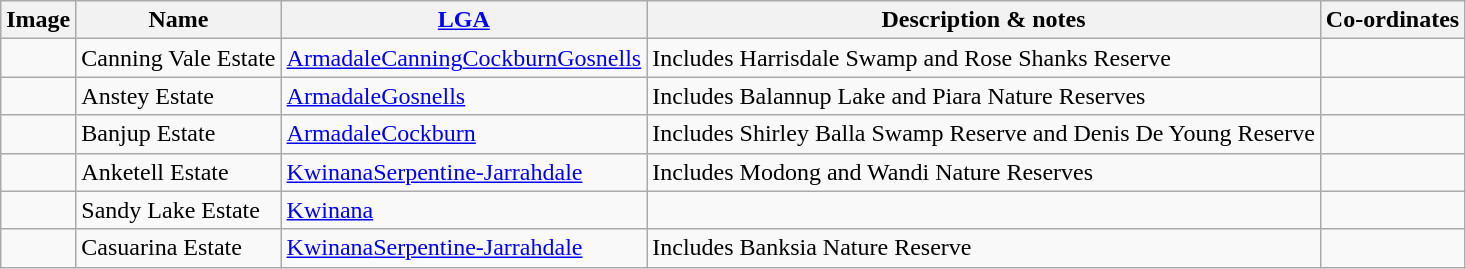<table class="wikitable sortable">
<tr>
<th>Image</th>
<th>Name</th>
<th><a href='#'>LGA</a></th>
<th>Description & notes</th>
<th>Co-ordinates</th>
</tr>
<tr>
<td></td>
<td>Canning Vale Estate</td>
<td><a href='#'>Armadale</a><a href='#'>Canning</a><a href='#'>Cockburn</a><a href='#'>Gosnells</a></td>
<td>Includes Harrisdale Swamp and Rose Shanks Reserve</td>
<td></td>
</tr>
<tr>
<td></td>
<td>Anstey Estate</td>
<td><a href='#'>Armadale</a><a href='#'>Gosnells</a></td>
<td>Includes Balannup Lake and Piara Nature Reserves</td>
<td></td>
</tr>
<tr>
<td></td>
<td>Banjup Estate</td>
<td><a href='#'>Armadale</a><a href='#'>Cockburn</a></td>
<td>Includes Shirley Balla Swamp Reserve and Denis De Young Reserve</td>
<td></td>
</tr>
<tr>
<td></td>
<td>Anketell Estate</td>
<td><a href='#'>Kwinana</a><a href='#'>Serpentine-Jarrahdale</a></td>
<td>Includes Modong and Wandi Nature Reserves</td>
<td></td>
</tr>
<tr>
<td></td>
<td>Sandy Lake Estate</td>
<td><a href='#'>Kwinana</a></td>
<td></td>
<td></td>
</tr>
<tr>
<td></td>
<td>Casuarina Estate</td>
<td><a href='#'>Kwinana</a><a href='#'>Serpentine-Jarrahdale</a></td>
<td>Includes Banksia Nature Reserve</td>
<td></td>
</tr>
</table>
